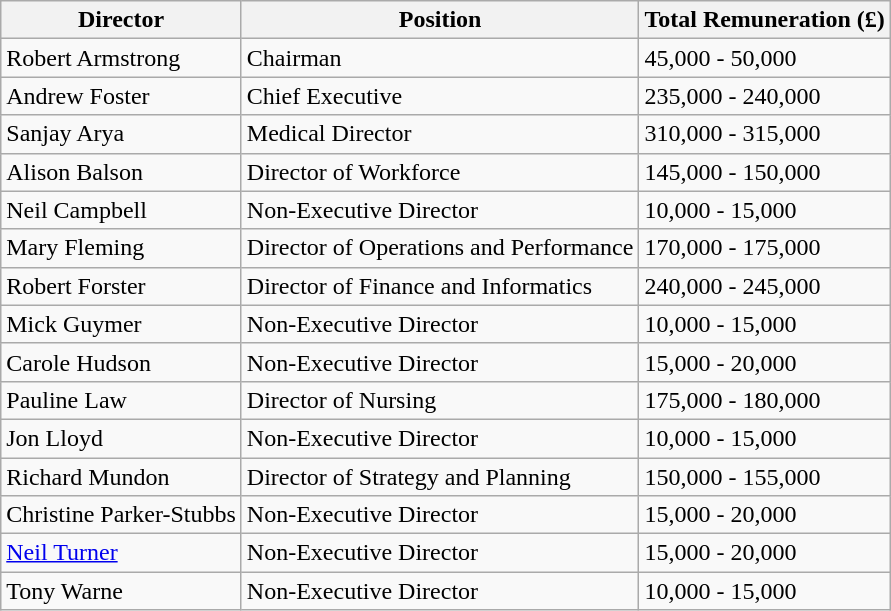<table class="wikitable">
<tr>
<th>Director</th>
<th>Position</th>
<th>Total Remuneration (£)</th>
</tr>
<tr>
<td>Robert Armstrong</td>
<td>Chairman</td>
<td>45,000 - 50,000</td>
</tr>
<tr>
<td>Andrew Foster</td>
<td>Chief Executive</td>
<td>235,000 - 240,000</td>
</tr>
<tr>
<td>Sanjay Arya</td>
<td>Medical Director</td>
<td>310,000 - 315,000</td>
</tr>
<tr>
<td>Alison Balson</td>
<td>Director of Workforce</td>
<td>145,000 - 150,000</td>
</tr>
<tr>
<td>Neil Campbell</td>
<td>Non-Executive Director</td>
<td>10,000 - 15,000</td>
</tr>
<tr>
<td>Mary Fleming</td>
<td>Director of Operations and Performance</td>
<td>170,000 - 175,000</td>
</tr>
<tr>
<td>Robert Forster</td>
<td>Director of Finance and Informatics</td>
<td>240,000 - 245,000</td>
</tr>
<tr>
<td>Mick Guymer</td>
<td>Non-Executive Director</td>
<td>10,000 - 15,000</td>
</tr>
<tr>
<td>Carole Hudson</td>
<td>Non-Executive Director</td>
<td>15,000 - 20,000</td>
</tr>
<tr>
<td>Pauline Law</td>
<td>Director of Nursing</td>
<td>175,000 - 180,000</td>
</tr>
<tr>
<td>Jon Lloyd</td>
<td>Non-Executive Director</td>
<td>10,000 - 15,000</td>
</tr>
<tr>
<td>Richard Mundon</td>
<td>Director of Strategy and Planning</td>
<td>150,000 - 155,000</td>
</tr>
<tr>
<td>Christine Parker-Stubbs</td>
<td>Non-Executive Director</td>
<td>15,000 - 20,000</td>
</tr>
<tr>
<td><a href='#'>Neil Turner</a></td>
<td>Non-Executive Director</td>
<td>15,000 - 20,000</td>
</tr>
<tr>
<td>Tony Warne</td>
<td>Non-Executive Director</td>
<td>10,000 - 15,000</td>
</tr>
</table>
